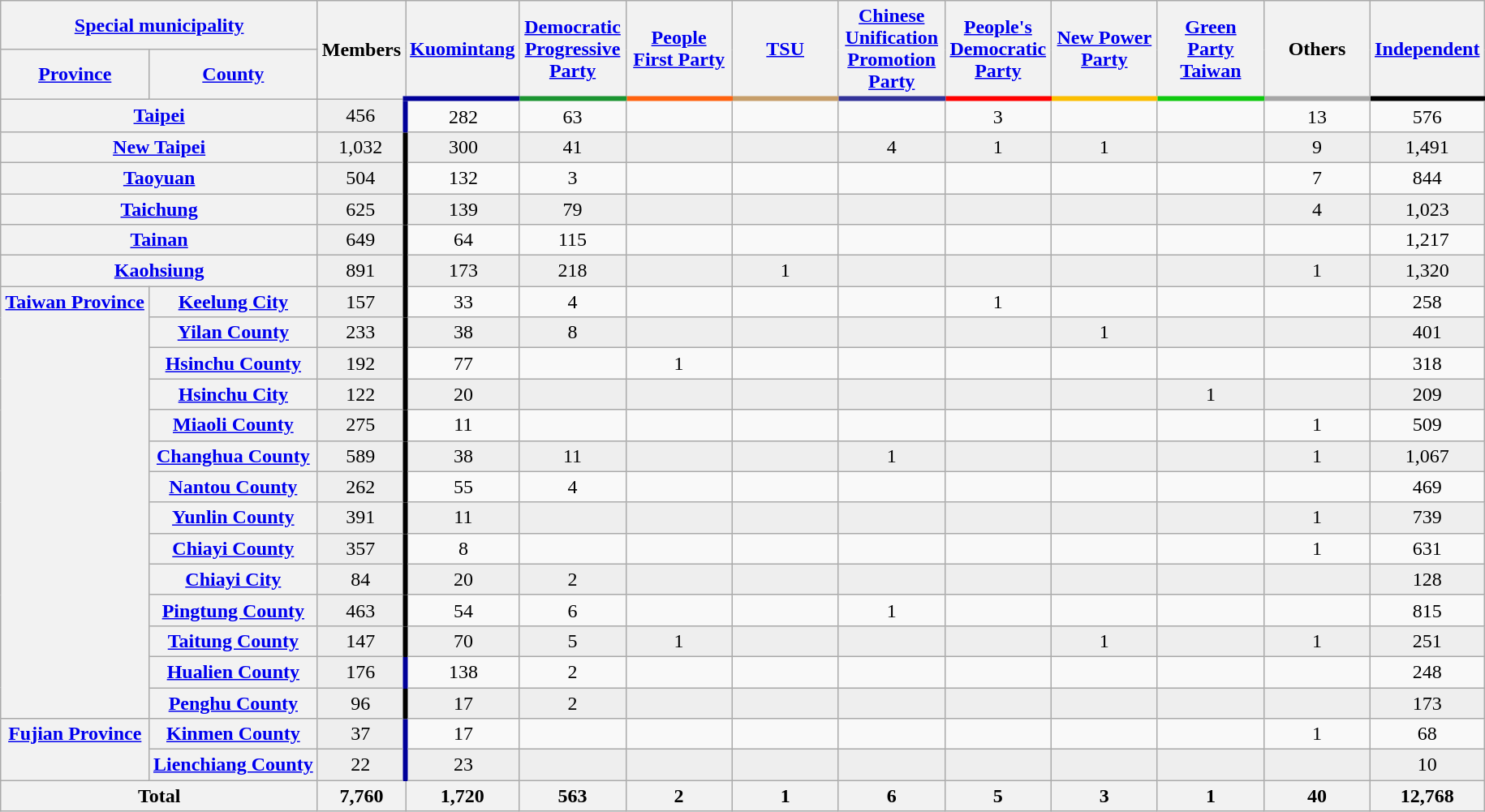<table class="wikitable collapsible" style="text-align:center; margin:auto">
<tr>
<th colspan=2 style="width:120px;"><a href='#'>Special municipality</a></th>
<th rowspan=2 style="width:60px;">Members</th>
<th rowspan=2 style="width:80px; border-bottom:4px solid #000099;"><a href='#'>Kuomintang</a></th>
<th rowspan=2 style="width:80px; border-bottom:4px solid #1B9431;"><a href='#'>Democratic Progressive Party</a></th>
<th rowspan=2 style="width:80px; border-bottom:4px solid #FF6310;"><a href='#'>People First Party</a></th>
<th rowspan=2 style="width:80px; border-bottom:4px solid #C69E6A;"><a href='#'>TSU</a></th>
<th rowspan=2 style="width:80px; border-bottom:4px solid #333399;"><a href='#'>Chinese Unification Promotion Party</a></th>
<th rowspan=2 style="width:80px; border-bottom:4px solid #FF0000;"><a href='#'>People's Democratic Party</a></th>
<th rowspan=2 style="width:80px; border-bottom:4px solid #FBBE01;"><a href='#'>New Power Party</a></th>
<th rowspan=2 style="width:80px; border-bottom:4px solid #0fc90f;"><a href='#'>Green Party Taiwan</a></th>
<th rowspan=2 style="width:80px; border-bottom:4px solid #A6A6A6;">Others</th>
<th rowspan=2 style="width:80px; border-bottom:4px solid #000000;"><a href='#'>Independent</a></th>
</tr>
<tr>
<th><a href='#'>Province</a></th>
<th><a href='#'>County</a></th>
</tr>
<tr>
<th colspan=2><a href='#'>Taipei</a></th>
<td bgcolor=#EEEEEE style="border-right:4px solid #000099;">456</td>
<td>282</td>
<td>63</td>
<td></td>
<td></td>
<td></td>
<td>3</td>
<td></td>
<td></td>
<td>13</td>
<td>576</td>
</tr>
<tr bgcolor="#EEEEEE">
<th colspan=2><a href='#'>New Taipei</a></th>
<td bgcolor=#EEEEEE style="border-right:4px solid #000000;">1,032</td>
<td>300</td>
<td>41</td>
<td></td>
<td></td>
<td>4</td>
<td>1</td>
<td>1</td>
<td></td>
<td>9</td>
<td>1,491</td>
</tr>
<tr>
<th colspan=2><a href='#'>Taoyuan</a></th>
<td bgcolor=#EEEEEE style="border-right:4px solid #000000;">504</td>
<td>132</td>
<td>3</td>
<td></td>
<td></td>
<td></td>
<td></td>
<td></td>
<td></td>
<td>7</td>
<td>844</td>
</tr>
<tr bgcolor="#EEEEEE">
<th colspan=2><a href='#'>Taichung</a></th>
<td bgcolor=#EEEEEE style="border-right:4px solid #000000;">625</td>
<td>139</td>
<td>79</td>
<td></td>
<td></td>
<td></td>
<td></td>
<td></td>
<td></td>
<td>4</td>
<td>1,023</td>
</tr>
<tr>
<th colspan=2><a href='#'>Tainan</a></th>
<td bgcolor=#EEEEEE style="border-right:4px solid #000000;">649</td>
<td>64</td>
<td>115</td>
<td></td>
<td></td>
<td></td>
<td></td>
<td></td>
<td></td>
<td></td>
<td>1,217</td>
</tr>
<tr bgcolor="#EEEEEE">
<th colspan=2><a href='#'>Kaohsiung</a></th>
<td bgcolor=#EEEEEE style="border-right:4px solid #000000;">891</td>
<td>173</td>
<td>218</td>
<td></td>
<td>1</td>
<td></td>
<td></td>
<td></td>
<td></td>
<td>1</td>
<td>1,320</td>
</tr>
<tr>
<th rowspan=14 valign=top><a href='#'>Taiwan Province</a></th>
<th><a href='#'>Keelung City</a></th>
<td bgcolor=#EEEEEE style="border-right:4px solid #000000;">157</td>
<td>33</td>
<td>4</td>
<td></td>
<td></td>
<td></td>
<td>1</td>
<td></td>
<td></td>
<td></td>
<td>258</td>
</tr>
<tr bgcolor="#EEEEEE">
<th><a href='#'>Yilan County</a></th>
<td bgcolor=#EEEEEE style="border-right:4px solid #000000;">233</td>
<td>38</td>
<td>8</td>
<td></td>
<td></td>
<td></td>
<td></td>
<td>1</td>
<td></td>
<td></td>
<td>401</td>
</tr>
<tr>
<th><a href='#'>Hsinchu County</a></th>
<td bgcolor=#EEEEEE style="border-right:4px solid #000000;">192</td>
<td>77</td>
<td></td>
<td>1</td>
<td></td>
<td></td>
<td></td>
<td></td>
<td></td>
<td></td>
<td>318</td>
</tr>
<tr bgcolor="#EEEEEE">
<th><a href='#'>Hsinchu City</a></th>
<td bgcolor=#EEEEEE style="border-right:4px solid #000000;">122</td>
<td>20</td>
<td></td>
<td></td>
<td></td>
<td></td>
<td></td>
<td></td>
<td>1</td>
<td></td>
<td>209</td>
</tr>
<tr>
<th><a href='#'>Miaoli County</a></th>
<td bgcolor=#EEEEEE style="border-right:4px solid #000000;">275</td>
<td>11</td>
<td></td>
<td></td>
<td></td>
<td></td>
<td></td>
<td></td>
<td></td>
<td>1</td>
<td>509</td>
</tr>
<tr bgcolor="#EEEEEE">
<th><a href='#'>Changhua County</a></th>
<td bgcolor=#EEEEEE style="border-right:4px solid #000000;">589</td>
<td>38</td>
<td>11</td>
<td></td>
<td></td>
<td>1</td>
<td></td>
<td></td>
<td></td>
<td>1</td>
<td>1,067</td>
</tr>
<tr>
<th><a href='#'>Nantou County</a></th>
<td bgcolor=#EEEEEE style="border-right:4px solid #000000;">262</td>
<td>55</td>
<td>4</td>
<td></td>
<td></td>
<td></td>
<td></td>
<td></td>
<td></td>
<td></td>
<td>469</td>
</tr>
<tr bgcolor="#EEEEEE">
<th><a href='#'>Yunlin County</a></th>
<td bgcolor=#EEEEEE style="border-right:4px solid #000000;">391</td>
<td>11</td>
<td></td>
<td></td>
<td></td>
<td></td>
<td></td>
<td></td>
<td></td>
<td>1</td>
<td>739</td>
</tr>
<tr>
<th><a href='#'>Chiayi County</a></th>
<td bgcolor=#EEEEEE style="border-right:4px solid #000000;">357</td>
<td>8</td>
<td></td>
<td></td>
<td></td>
<td></td>
<td></td>
<td></td>
<td></td>
<td>1</td>
<td>631</td>
</tr>
<tr bgcolor="#EEEEEE">
<th><a href='#'>Chiayi City</a></th>
<td bgcolor=#EEEEEE style="border-right:4px solid #000000;">84</td>
<td>20</td>
<td>2</td>
<td></td>
<td></td>
<td></td>
<td></td>
<td></td>
<td></td>
<td></td>
<td>128</td>
</tr>
<tr>
<th><a href='#'>Pingtung County</a></th>
<td bgcolor=#EEEEEE style="border-right:4px solid #000000;">463</td>
<td>54</td>
<td>6</td>
<td></td>
<td></td>
<td>1</td>
<td></td>
<td></td>
<td></td>
<td></td>
<td>815</td>
</tr>
<tr bgcolor="#EEEEEE">
<th><a href='#'>Taitung County</a></th>
<td bgcolor=#EEEEEE style="border-right:4px solid #000000;">147</td>
<td>70</td>
<td>5</td>
<td>1</td>
<td></td>
<td></td>
<td></td>
<td>1</td>
<td></td>
<td>1</td>
<td>251</td>
</tr>
<tr>
<th><a href='#'>Hualien County</a></th>
<td bgcolor=#EEEEEE style="border-right:4px solid #000099;">176</td>
<td>138</td>
<td>2</td>
<td></td>
<td></td>
<td></td>
<td></td>
<td></td>
<td></td>
<td></td>
<td>248</td>
</tr>
<tr bgcolor="#EEEEEE">
<th><a href='#'>Penghu County</a></th>
<td bgcolor=#EEEEEE style="border-right:4px solid #000000;">96</td>
<td>17</td>
<td>2</td>
<td></td>
<td></td>
<td></td>
<td></td>
<td></td>
<td></td>
<td></td>
<td>173</td>
</tr>
<tr>
<th rowspan=2 valign=top><a href='#'>Fujian Province</a></th>
<th><a href='#'>Kinmen County</a></th>
<td bgcolor=#EEEEEE style="border-right:4px solid #000099;">37</td>
<td>17</td>
<td></td>
<td></td>
<td></td>
<td></td>
<td></td>
<td></td>
<td></td>
<td>1</td>
<td>68</td>
</tr>
<tr bgcolor="#EEEEEE">
<th><a href='#'>Lienchiang County</a></th>
<td bgcolor=#EEEEEE style="border-right:4px solid #000099;">22</td>
<td>23</td>
<td></td>
<td></td>
<td></td>
<td></td>
<td></td>
<td></td>
<td></td>
<td></td>
<td>10</td>
</tr>
<tr>
<th colspan="2">Total</th>
<th>7,760</th>
<th>1,720</th>
<th>563</th>
<th>2</th>
<th>1</th>
<th>6</th>
<th>5</th>
<th>3</th>
<th>1</th>
<th>40</th>
<th>12,768</th>
</tr>
</table>
